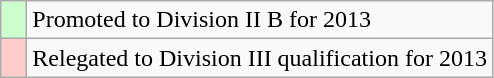<table class="wikitable">
<tr>
<td width=10px bgcolor="#ccffcc"></td>
<td>Promoted to Division II B for 2013</td>
</tr>
<tr>
<td width=10px bgcolor="#ffcccc"></td>
<td>Relegated to Division III qualification for 2013</td>
</tr>
</table>
